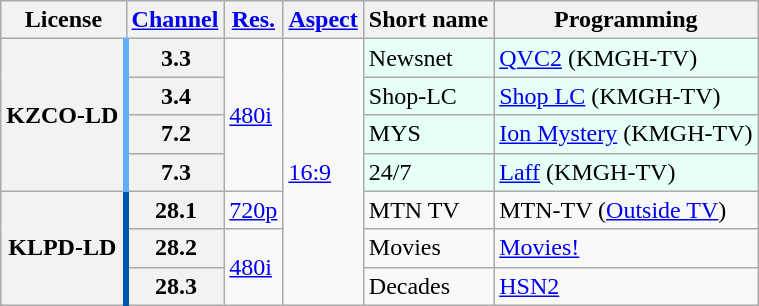<table class="wikitable">
<tr>
<th scope = "col">License</th>
<th scope = "col"><a href='#'>Channel</a></th>
<th scope = "col"><a href='#'>Res.</a></th>
<th scope = "col"><a href='#'>Aspect</a></th>
<th scope = "col">Short name</th>
<th scope = "col">Programming</th>
</tr>
<tr>
<th rowspan = "4" scope = "row" style="border-right: 4px solid #60B0FF;">KZCO-LD</th>
<th scope = "row">3.3</th>
<td rowspan="4"><a href='#'>480i</a></td>
<td rowspan="7"><a href='#'>16:9</a></td>
<td style="background-color: #E6FFF7;">Newsnet</td>
<td style="background-color: #E6FFF7;"><a href='#'>QVC2</a> (KMGH-TV)</td>
</tr>
<tr>
<th scope = "row">3.4</th>
<td style="background-color: #E6FFF7;">Shop-LC</td>
<td style="background-color: #E6FFF7;"><a href='#'>Shop LC</a> (KMGH-TV)</td>
</tr>
<tr>
<th scope = "row">7.2</th>
<td style="background-color: #E6FFF7;">MYS</td>
<td style="background-color: #E6FFF7;"><a href='#'>Ion Mystery</a> (KMGH-TV)</td>
</tr>
<tr>
<th scope = "row">7.3</th>
<td style="background-color: #E6FFF7;">24/7</td>
<td style="background-color: #E6FFF7;"><a href='#'>Laff</a> (KMGH-TV)</td>
</tr>
<tr>
<th rowspan = "3" scope = "row" style="border-right: 4px solid #0057AF;">KLPD-LD</th>
<th scope = "row">28.1</th>
<td><a href='#'>720p</a></td>
<td>MTN TV</td>
<td>MTN-TV (<a href='#'>Outside TV</a>)</td>
</tr>
<tr>
<th scope = "row">28.2</th>
<td rowspan="2"><a href='#'>480i</a></td>
<td>Movies</td>
<td><a href='#'>Movies!</a></td>
</tr>
<tr>
<th scope = "row">28.3</th>
<td>Decades</td>
<td><a href='#'>HSN2</a></td>
</tr>
</table>
